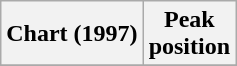<table class="wikitable sortable plainrowheaders" style="text-align:center">
<tr>
<th scope="col">Chart (1997)</th>
<th scope="col">Peak<br>position</th>
</tr>
<tr>
</tr>
</table>
